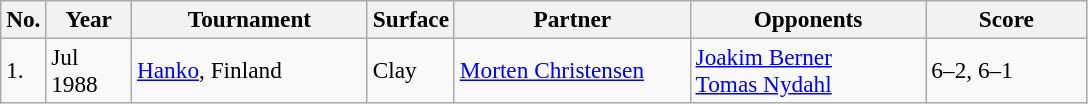<table class="sortable wikitable" style=font-size:97%>
<tr>
<th style="width:20px" class="unsortable">No.</th>
<th style="width:50px">Year</th>
<th style="width:150px">Tournament</th>
<th style="width:50px">Surface</th>
<th style="width:150px">Partner</th>
<th style="width:150px">Opponents</th>
<th style="width:100px" class="unsortable">Score</th>
</tr>
<tr>
<td>1.</td>
<td>Jul 1988</td>
<td><a href='#'>Hanko</a>, Finland</td>
<td>Clay</td>
<td> <a href='#'>Morten Christensen</a></td>
<td> <a href='#'>Joakim Berner</a><br> <a href='#'>Tomas Nydahl</a></td>
<td>6–2, 6–1</td>
</tr>
</table>
